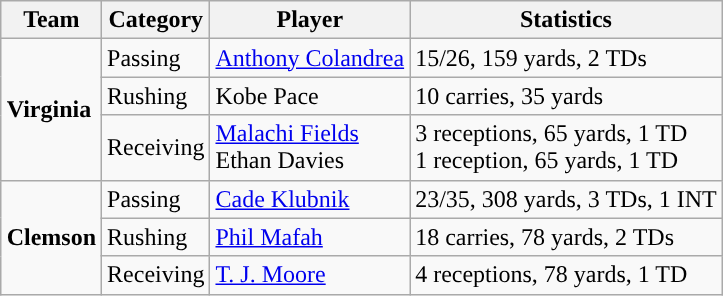<table class="wikitable" style="float: right;">
<tr>
<th>Team</th>
<th>Category</th>
<th>Player</th>
<th>Statistics</th>
</tr>
<tr>
<td rowspan=3><strong>Virginia</strong></td>
<td>Passing</td>
<td><a href='#'>Anthony Colandrea</a></td>
<td>15/26, 159 yards, 2 TDs</td>
</tr>
<tr>
<td>Rushing</td>
<td>Kobe Pace</td>
<td>10 carries, 35 yards</td>
</tr>
<tr>
<td>Receiving</td>
<td><a href='#'>Malachi Fields</a><br>Ethan Davies</td>
<td>3 receptions, 65 yards, 1 TD<br>1 reception, 65 yards, 1 TD</td>
</tr>
<tr>
<td rowspan=3><strong>Clemson</strong></td>
<td>Passing</td>
<td><a href='#'>Cade Klubnik</a></td>
<td>23/35, 308 yards, 3 TDs, 1 INT</td>
</tr>
<tr>
<td>Rushing</td>
<td><a href='#'>Phil Mafah</a></td>
<td>18 carries, 78 yards, 2 TDs</td>
</tr>
<tr>
<td>Receiving</td>
<td><a href='#'>T. J. Moore</a></td>
<td>4 receptions, 78 yards, 1 TD</td>
</tr>
</table>
